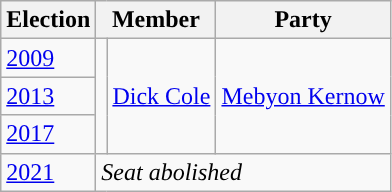<table class="wikitable">
<tr>
<th>Election</th>
<th colspan="2">Member</th>
<th>Party</th>
</tr>
<tr>
<td><a href='#'>2009</a></td>
<td rowspan="3" style="background-color: "></td>
<td rowspan="3"><a href='#'>Dick Cole</a></td>
<td rowspan="3"><a href='#'>Mebyon Kernow</a></td>
</tr>
<tr>
<td><a href='#'>2013</a></td>
</tr>
<tr>
<td><a href='#'>2017</a></td>
</tr>
<tr>
<td><a href='#'>2021</a></td>
<td colspan="3"><em>Seat abolished</em></td>
</tr>
</table>
